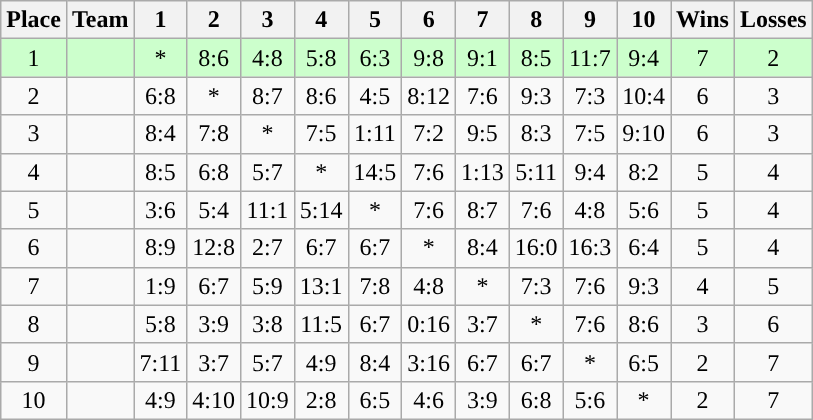<table class="wikitable" style="text-align:center;">
<tr>
<th>Place</th>
<th>Team</th>
<th width="25">1</th>
<th width="25">2</th>
<th width="25">3</th>
<th width="25">4</th>
<th width="25">5</th>
<th width="25">6</th>
<th width="25">7</th>
<th width="25">8</th>
<th width="25">9</th>
<th width="25">10</th>
<th>Wins</th>
<th>Losses</th>
</tr>
<tr bgcolor=#cfc>
<td>1</td>
<td align=left></td>
<td>*</td>
<td>8:6</td>
<td>4:8</td>
<td>5:8</td>
<td>6:3</td>
<td>9:8</td>
<td>9:1</td>
<td>8:5</td>
<td>11:7</td>
<td>9:4</td>
<td>7</td>
<td>2</td>
</tr>
<tr>
<td>2</td>
<td align=left></td>
<td>6:8</td>
<td>*</td>
<td>8:7</td>
<td>8:6</td>
<td>4:5</td>
<td>8:12</td>
<td>7:6</td>
<td>9:3</td>
<td>7:3</td>
<td>10:4</td>
<td>6</td>
<td>3</td>
</tr>
<tr>
<td>3</td>
<td align=left></td>
<td>8:4</td>
<td>7:8</td>
<td>*</td>
<td>7:5</td>
<td>1:11</td>
<td>7:2</td>
<td>9:5</td>
<td>8:3</td>
<td>7:5</td>
<td>9:10</td>
<td>6</td>
<td>3</td>
</tr>
<tr>
<td>4</td>
<td align=left></td>
<td>8:5</td>
<td>6:8</td>
<td>5:7</td>
<td>*</td>
<td>14:5</td>
<td>7:6</td>
<td>1:13</td>
<td>5:11</td>
<td>9:4</td>
<td>8:2</td>
<td>5</td>
<td>4</td>
</tr>
<tr>
<td>5</td>
<td align=left></td>
<td>3:6</td>
<td>5:4</td>
<td>11:1</td>
<td>5:14</td>
<td>*</td>
<td>7:6</td>
<td>8:7</td>
<td>7:6</td>
<td>4:8</td>
<td>5:6</td>
<td>5</td>
<td>4</td>
</tr>
<tr>
<td>6</td>
<td align=left></td>
<td>8:9</td>
<td>12:8</td>
<td>2:7</td>
<td>6:7</td>
<td>6:7</td>
<td>*</td>
<td>8:4</td>
<td>16:0</td>
<td>16:3</td>
<td>6:4</td>
<td>5</td>
<td>4</td>
</tr>
<tr>
<td>7</td>
<td align=left></td>
<td>1:9</td>
<td>6:7</td>
<td>5:9</td>
<td>13:1</td>
<td>7:8</td>
<td>4:8</td>
<td>*</td>
<td>7:3</td>
<td>7:6</td>
<td>9:3</td>
<td>4</td>
<td>5</td>
</tr>
<tr>
<td>8</td>
<td align=left></td>
<td>5:8</td>
<td>3:9</td>
<td>3:8</td>
<td>11:5</td>
<td>6:7</td>
<td>0:16</td>
<td>3:7</td>
<td>*</td>
<td>7:6</td>
<td>8:6</td>
<td>3</td>
<td>6</td>
</tr>
<tr>
<td>9</td>
<td align=left></td>
<td>7:11</td>
<td>3:7</td>
<td>5:7</td>
<td>4:9</td>
<td>8:4</td>
<td>3:16</td>
<td>6:7</td>
<td>6:7</td>
<td>*</td>
<td>6:5</td>
<td>2</td>
<td>7</td>
</tr>
<tr>
<td>10</td>
<td align=left></td>
<td>4:9</td>
<td>4:10</td>
<td>10:9</td>
<td>2:8</td>
<td>6:5</td>
<td>4:6</td>
<td>3:9</td>
<td>6:8</td>
<td>5:6</td>
<td>*</td>
<td>2</td>
<td>7</td>
</tr>
</table>
